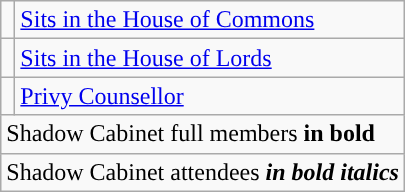<table class="wikitable">
<tr>
<td style="background: "></td>
<td><a href='#'>Sits in the House of Commons</a></td>
</tr>
<tr>
<td style="background: "></td>
<td><a href='#'>Sits in the House of Lords</a></td>
</tr>
<tr>
<td style="background: "></td>
<td><a href='#'>Privy Counsellor</a></td>
</tr>
<tr>
<td colspan="2">Shadow Cabinet full members <strong>in bold</strong></td>
</tr>
<tr>
<td colspan="2">Shadow Cabinet attendees <strong><em>in bold italics</em></strong></td>
</tr>
</table>
